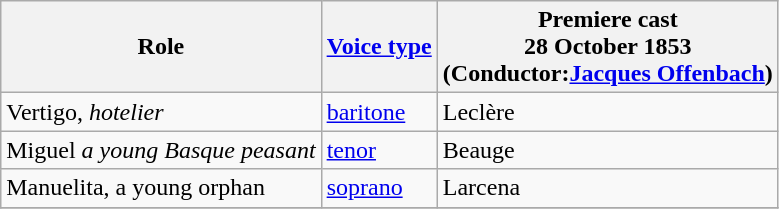<table class="wikitable">
<tr>
<th>Role</th>
<th><a href='#'>Voice type</a></th>
<th>Premiere cast<br>28 October 1853<br>(Conductor:<a href='#'>Jacques Offenbach</a>)</th>
</tr>
<tr>
<td>Vertigo, <em>hotelier</em></td>
<td><a href='#'>baritone</a></td>
<td>Leclère</td>
</tr>
<tr>
<td>Miguel <em>a young Basque peasant</em></td>
<td><a href='#'>tenor</a></td>
<td>Beauge</td>
</tr>
<tr>
<td>Manuelita, a young orphan</td>
<td><a href='#'>soprano</a></td>
<td>Larcena</td>
</tr>
<tr>
</tr>
</table>
